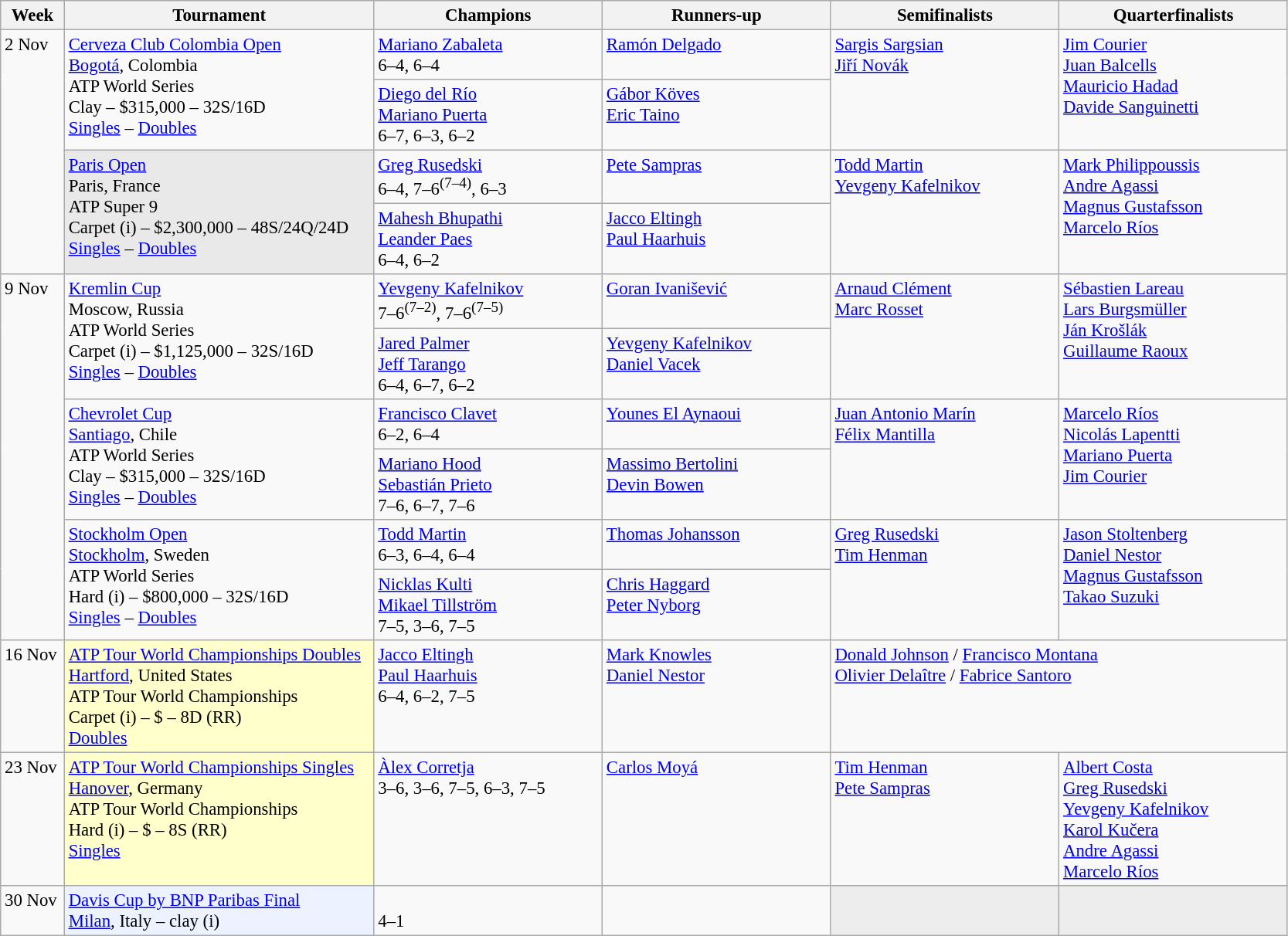<table class=wikitable style=font-size:95%>
<tr>
<th style="width:48px;">Week</th>
<th style="width:260px;">Tournament</th>
<th style="width:190px;">Champions</th>
<th style="width:190px;">Runners-up</th>
<th style="width:190px;">Semifinalists</th>
<th style="width:190px;">Quarterfinalists</th>
</tr>
<tr valign=top>
<td rowspan=4>2 Nov</td>
<td rowspan=2><a href='#'>Cerveza Club Colombia Open</a><br><a href='#'>Bogotá</a>, Colombia<br>ATP World Series<br>Clay – $315,000 – 32S/16D<br><a href='#'>Singles</a> – <a href='#'>Doubles</a></td>
<td> <a href='#'>Mariano Zabaleta</a><br>6–4, 6–4</td>
<td> <a href='#'>Ramón Delgado</a></td>
<td rowspan=2> <a href='#'>Sargis Sargsian</a><br> <a href='#'>Jiří Novák</a></td>
<td rowspan=2> <a href='#'>Jim Courier</a><br> <a href='#'>Juan Balcells</a><br> <a href='#'>Mauricio Hadad</a><br> <a href='#'>Davide Sanguinetti</a></td>
</tr>
<tr valign=top>
<td> <a href='#'>Diego del Río</a><br> <a href='#'>Mariano Puerta</a> <br> 6–7, 6–3, 6–2</td>
<td> <a href='#'>Gábor Köves</a><br> <a href='#'>Eric Taino</a></td>
</tr>
<tr valign=top>
<td style="background:#e9e9e9;" rowspan="2"><a href='#'>Paris Open</a><br>Paris, France<br>ATP Super 9<br>Carpet (i) – $2,300,000 – 48S/24Q/24D<br><a href='#'>Singles</a> – <a href='#'>Doubles</a></td>
<td> <a href='#'>Greg Rusedski</a><br>6–4, 7–6<sup>(7–4)</sup>, 6–3</td>
<td> <a href='#'>Pete Sampras</a></td>
<td rowspan=2> <a href='#'>Todd Martin</a><br>  <a href='#'>Yevgeny Kafelnikov</a></td>
<td rowspan=2> <a href='#'>Mark Philippoussis</a><br> <a href='#'>Andre Agassi</a><br> <a href='#'>Magnus Gustafsson</a><br> <a href='#'>Marcelo Ríos</a></td>
</tr>
<tr valign=top>
<td> <a href='#'>Mahesh Bhupathi</a><br> <a href='#'>Leander Paes</a><br>6–4, 6–2</td>
<td> <a href='#'>Jacco Eltingh</a><br> <a href='#'>Paul Haarhuis</a></td>
</tr>
<tr valign=top>
<td rowspan=6>9 Nov</td>
<td rowspan=2><a href='#'>Kremlin Cup</a><br>Moscow, Russia <br>ATP World Series<br>Carpet (i) – $1,125,000 – 32S/16D<br><a href='#'>Singles</a> – <a href='#'>Doubles</a></td>
<td> <a href='#'>Yevgeny Kafelnikov</a><br>7–6<sup>(7–2)</sup>, 7–6<sup>(7–5)</sup></td>
<td> <a href='#'>Goran Ivanišević</a></td>
<td rowspan=2> <a href='#'>Arnaud Clément</a><br>  <a href='#'>Marc Rosset</a></td>
<td rowspan=2> <a href='#'>Sébastien Lareau</a><br> <a href='#'>Lars Burgsmüller</a><br> <a href='#'>Ján Krošlák</a><br> <a href='#'>Guillaume Raoux</a></td>
</tr>
<tr valign=top>
<td> <a href='#'>Jared Palmer</a><br> <a href='#'>Jeff Tarango</a><br>6–4, 6–7, 6–2</td>
<td> <a href='#'>Yevgeny Kafelnikov</a><br> <a href='#'>Daniel Vacek</a></td>
</tr>
<tr valign=top>
<td rowspan=2><a href='#'>Chevrolet Cup</a><br><a href='#'>Santiago</a>, Chile <br>ATP World Series<br>Clay – $315,000 – 32S/16D<br><a href='#'>Singles</a> – <a href='#'>Doubles</a></td>
<td> <a href='#'>Francisco Clavet</a><br>6–2, 6–4</td>
<td> <a href='#'>Younes El Aynaoui</a></td>
<td rowspan=2> <a href='#'>Juan Antonio Marín</a><br>  <a href='#'>Félix Mantilla</a></td>
<td rowspan=2> <a href='#'>Marcelo Ríos</a><br> <a href='#'>Nicolás Lapentti</a><br> <a href='#'>Mariano Puerta</a><br> <a href='#'>Jim Courier</a></td>
</tr>
<tr valign=top>
<td> <a href='#'>Mariano Hood</a><br> <a href='#'>Sebastián Prieto</a><br>7–6, 6–7, 7–6</td>
<td> <a href='#'>Massimo Bertolini</a><br> <a href='#'>Devin Bowen</a></td>
</tr>
<tr valign=top>
<td rowspan=2><a href='#'>Stockholm Open</a><br><a href='#'>Stockholm</a>, Sweden <br>ATP World Series<br>Hard (i) – $800,000 – 32S/16D<br><a href='#'>Singles</a> – <a href='#'>Doubles</a></td>
<td> <a href='#'>Todd Martin</a><br>6–3, 6–4, 6–4</td>
<td> <a href='#'>Thomas Johansson</a></td>
<td rowspan=2> <a href='#'>Greg Rusedski</a><br>  <a href='#'>Tim Henman</a></td>
<td rowspan=2> <a href='#'>Jason Stoltenberg</a><br> <a href='#'>Daniel Nestor</a><br> <a href='#'>Magnus Gustafsson</a><br> <a href='#'>Takao Suzuki</a></td>
</tr>
<tr valign=top>
<td> <a href='#'>Nicklas Kulti</a><br> <a href='#'>Mikael Tillström</a><br>7–5, 3–6, 7–5</td>
<td> <a href='#'>Chris Haggard</a><br> <a href='#'>Peter Nyborg</a></td>
</tr>
<tr valign=top>
<td>16 Nov</td>
<td style="background:#ffc;"><a href='#'>ATP Tour World Championships Doubles</a><br><a href='#'>Hartford</a>, United States<br>ATP Tour World Championships<br>Carpet (i) – $ – 8D (RR)<br><a href='#'>Doubles</a></td>
<td> <a href='#'>Jacco Eltingh</a><br> <a href='#'>Paul Haarhuis</a><br> 6–4, 6–2, 7–5</td>
<td> <a href='#'>Mark Knowles</a><br> <a href='#'>Daniel Nestor</a></td>
<td colspan=2> <a href='#'>Donald Johnson</a> /  <a href='#'>Francisco Montana</a> <br>  <a href='#'>Olivier Delaître</a> /  <a href='#'>Fabrice Santoro</a></td>
</tr>
<tr valign=top>
<td>23 Nov</td>
<td style="background:#ffc;"><a href='#'>ATP Tour World Championships Singles</a><br><a href='#'>Hanover</a>, Germany<br>ATP Tour World Championships<br>Hard (i) – $ – 8S (RR)<br><a href='#'>Singles</a></td>
<td> <a href='#'>Àlex Corretja</a><br> 3–6, 3–6, 7–5, 6–3, 7–5</td>
<td> <a href='#'>Carlos Moyá</a></td>
<td> <a href='#'>Tim Henman</a><br> <a href='#'>Pete Sampras</a></td>
<td>  <a href='#'>Albert Costa</a><br> <a href='#'>Greg Rusedski</a><br> <a href='#'>Yevgeny Kafelnikov</a><br> <a href='#'>Karol Kučera</a><br> <a href='#'>Andre Agassi</a><br> <a href='#'>Marcelo Ríos</a></td>
</tr>
<tr valign=top>
<td>30 Nov</td>
<td style="background:#ECF2FF;"><a href='#'>Davis Cup by BNP Paribas Final</a><br><a href='#'>Milan</a>, Italy – clay (i)</td>
<td><br>4–1</td>
<td></td>
<td style="background:#ededed;"></td>
<td style="background:#ededed;"></td>
</tr>
</table>
